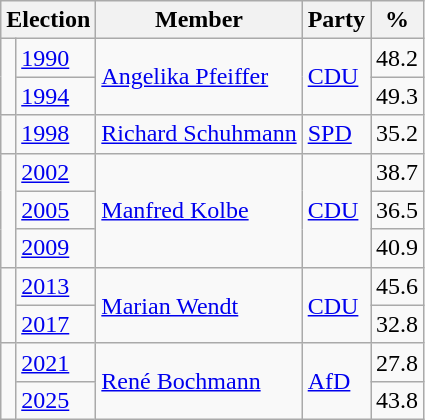<table class=wikitable>
<tr>
<th colspan=2>Election</th>
<th>Member</th>
<th>Party</th>
<th>%</th>
</tr>
<tr>
<td rowspan=2 bgcolor=></td>
<td><a href='#'>1990</a></td>
<td rowspan=2><a href='#'>Angelika Pfeiffer</a></td>
<td rowspan=2><a href='#'>CDU</a></td>
<td align=right>48.2</td>
</tr>
<tr>
<td><a href='#'>1994</a></td>
<td align=right>49.3</td>
</tr>
<tr>
<td bgcolor=></td>
<td><a href='#'>1998</a></td>
<td><a href='#'>Richard Schuhmann</a></td>
<td><a href='#'>SPD</a></td>
<td align=right>35.2</td>
</tr>
<tr>
<td rowspan=3 bgcolor=></td>
<td><a href='#'>2002</a></td>
<td rowspan=3><a href='#'>Manfred Kolbe</a></td>
<td rowspan=3><a href='#'>CDU</a></td>
<td align=right>38.7</td>
</tr>
<tr>
<td><a href='#'>2005</a></td>
<td align=right>36.5</td>
</tr>
<tr>
<td><a href='#'>2009</a></td>
<td align=right>40.9</td>
</tr>
<tr>
<td rowspan=2 bgcolor=></td>
<td><a href='#'>2013</a></td>
<td rowspan=2><a href='#'>Marian Wendt</a></td>
<td rowspan=2><a href='#'>CDU</a></td>
<td align=right>45.6</td>
</tr>
<tr>
<td><a href='#'>2017</a></td>
<td align=right>32.8</td>
</tr>
<tr>
<td rowspan=2 bgcolor=></td>
<td><a href='#'>2021</a></td>
<td rowspan=2><a href='#'>René Bochmann</a></td>
<td rowspan=2><a href='#'>AfD</a></td>
<td align=right>27.8</td>
</tr>
<tr>
<td><a href='#'>2025</a></td>
<td align=right>43.8</td>
</tr>
</table>
